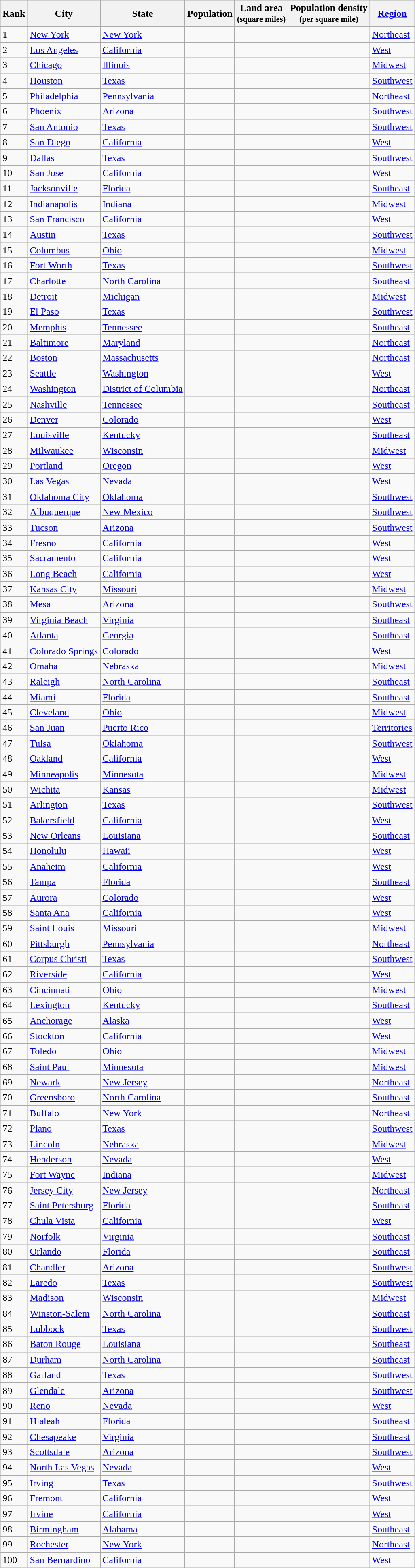<table class="wikitable sortable">
<tr>
<th>Rank</th>
<th>City</th>
<th>State</th>
<th>Population</th>
<th>Land area<br> <small>(square miles)</small></th>
<th>Population density<br> <small>(per square mile)</small></th>
<th><a href='#'>Region</a></th>
</tr>
<tr>
<td>1</td>
<td><a href='#'>New York</a></td>
<td><a href='#'>New York</a></td>
<td></td>
<td></td>
<td></td>
<td><a href='#'>Northeast</a></td>
</tr>
<tr>
<td>2</td>
<td><a href='#'>Los Angeles</a></td>
<td><a href='#'>California</a></td>
<td></td>
<td></td>
<td></td>
<td><a href='#'>West</a></td>
</tr>
<tr>
<td>3</td>
<td><a href='#'>Chicago</a></td>
<td><a href='#'>Illinois</a></td>
<td></td>
<td></td>
<td></td>
<td><a href='#'>Midwest</a></td>
</tr>
<tr>
<td>4</td>
<td><a href='#'>Houston</a></td>
<td><a href='#'>Texas</a></td>
<td></td>
<td></td>
<td></td>
<td><a href='#'>Southwest</a></td>
</tr>
<tr>
<td>5</td>
<td><a href='#'>Philadelphia</a></td>
<td><a href='#'>Pennsylvania</a></td>
<td></td>
<td></td>
<td></td>
<td><a href='#'>Northeast</a></td>
</tr>
<tr>
<td>6</td>
<td><a href='#'>Phoenix</a></td>
<td><a href='#'>Arizona</a></td>
<td></td>
<td></td>
<td></td>
<td><a href='#'>Southwest</a></td>
</tr>
<tr>
<td>7</td>
<td><a href='#'>San Antonio</a></td>
<td><a href='#'>Texas</a></td>
<td></td>
<td></td>
<td></td>
<td><a href='#'>Southwest</a></td>
</tr>
<tr>
<td>8</td>
<td><a href='#'>San Diego</a></td>
<td><a href='#'>California</a></td>
<td></td>
<td></td>
<td></td>
<td><a href='#'>West</a></td>
</tr>
<tr>
<td>9</td>
<td><a href='#'>Dallas</a></td>
<td><a href='#'>Texas</a></td>
<td></td>
<td></td>
<td></td>
<td><a href='#'>Southwest</a></td>
</tr>
<tr>
<td>10</td>
<td><a href='#'>San Jose</a></td>
<td><a href='#'>California</a></td>
<td></td>
<td></td>
<td></td>
<td><a href='#'>West</a></td>
</tr>
<tr>
<td>11</td>
<td><a href='#'>Jacksonville</a></td>
<td><a href='#'>Florida</a></td>
<td></td>
<td></td>
<td></td>
<td><a href='#'>Southeast</a></td>
</tr>
<tr>
<td>12</td>
<td><a href='#'>Indianapolis</a></td>
<td><a href='#'>Indiana</a></td>
<td></td>
<td></td>
<td></td>
<td><a href='#'>Midwest</a></td>
</tr>
<tr>
<td>13</td>
<td><a href='#'>San Francisco</a></td>
<td><a href='#'>California</a></td>
<td></td>
<td></td>
<td></td>
<td><a href='#'>West</a></td>
</tr>
<tr>
<td>14</td>
<td><a href='#'>Austin</a></td>
<td><a href='#'>Texas</a></td>
<td></td>
<td></td>
<td></td>
<td><a href='#'>Southwest</a></td>
</tr>
<tr>
<td>15</td>
<td><a href='#'>Columbus</a></td>
<td><a href='#'>Ohio</a></td>
<td></td>
<td></td>
<td></td>
<td><a href='#'>Midwest</a></td>
</tr>
<tr>
<td>16</td>
<td><a href='#'>Fort Worth</a></td>
<td><a href='#'>Texas</a></td>
<td></td>
<td></td>
<td></td>
<td><a href='#'>Southwest</a></td>
</tr>
<tr>
<td>17</td>
<td><a href='#'>Charlotte</a></td>
<td><a href='#'>North Carolina</a></td>
<td></td>
<td></td>
<td></td>
<td><a href='#'>Southeast</a></td>
</tr>
<tr>
<td>18</td>
<td><a href='#'>Detroit</a></td>
<td><a href='#'>Michigan</a></td>
<td></td>
<td></td>
<td></td>
<td><a href='#'>Midwest</a></td>
</tr>
<tr>
<td>19</td>
<td><a href='#'>El Paso</a></td>
<td><a href='#'>Texas</a></td>
<td></td>
<td></td>
<td></td>
<td><a href='#'>Southwest</a></td>
</tr>
<tr>
<td>20</td>
<td><a href='#'>Memphis</a></td>
<td><a href='#'>Tennessee</a></td>
<td></td>
<td></td>
<td></td>
<td><a href='#'>Southeast</a></td>
</tr>
<tr>
<td>21</td>
<td><a href='#'>Baltimore</a></td>
<td><a href='#'>Maryland</a></td>
<td></td>
<td></td>
<td></td>
<td><a href='#'>Northeast</a></td>
</tr>
<tr>
<td>22</td>
<td><a href='#'>Boston</a></td>
<td><a href='#'>Massachusetts</a></td>
<td></td>
<td></td>
<td></td>
<td><a href='#'>Northeast</a></td>
</tr>
<tr>
<td>23</td>
<td><a href='#'>Seattle</a></td>
<td><a href='#'>Washington</a></td>
<td></td>
<td></td>
<td></td>
<td><a href='#'>West</a></td>
</tr>
<tr>
<td>24</td>
<td><a href='#'>Washington</a></td>
<td><a href='#'>District of Columbia</a></td>
<td></td>
<td></td>
<td></td>
<td><a href='#'>Northeast</a></td>
</tr>
<tr>
<td>25</td>
<td><a href='#'>Nashville</a></td>
<td><a href='#'>Tennessee</a></td>
<td></td>
<td></td>
<td></td>
<td><a href='#'>Southeast</a></td>
</tr>
<tr>
<td>26</td>
<td><a href='#'>Denver</a></td>
<td><a href='#'>Colorado</a></td>
<td></td>
<td></td>
<td></td>
<td><a href='#'>West</a></td>
</tr>
<tr>
<td>27</td>
<td><a href='#'>Louisville</a></td>
<td><a href='#'>Kentucky</a></td>
<td></td>
<td></td>
<td></td>
<td><a href='#'>Southeast</a></td>
</tr>
<tr>
<td>28</td>
<td><a href='#'>Milwaukee</a></td>
<td><a href='#'>Wisconsin</a></td>
<td></td>
<td></td>
<td></td>
<td><a href='#'>Midwest</a></td>
</tr>
<tr>
<td>29</td>
<td><a href='#'>Portland</a></td>
<td><a href='#'>Oregon</a></td>
<td></td>
<td></td>
<td></td>
<td><a href='#'>West</a></td>
</tr>
<tr>
<td>30</td>
<td><a href='#'>Las Vegas</a></td>
<td><a href='#'>Nevada</a></td>
<td></td>
<td></td>
<td></td>
<td><a href='#'>West</a></td>
</tr>
<tr>
<td>31</td>
<td><a href='#'>Oklahoma City</a></td>
<td><a href='#'>Oklahoma</a></td>
<td></td>
<td></td>
<td></td>
<td><a href='#'>Southwest</a></td>
</tr>
<tr>
<td>32</td>
<td><a href='#'>Albuquerque</a></td>
<td><a href='#'>New Mexico</a></td>
<td></td>
<td></td>
<td></td>
<td><a href='#'>Southwest</a></td>
</tr>
<tr>
<td>33</td>
<td><a href='#'>Tucson</a></td>
<td><a href='#'>Arizona</a></td>
<td></td>
<td></td>
<td></td>
<td><a href='#'>Southwest</a></td>
</tr>
<tr>
<td>34</td>
<td><a href='#'>Fresno</a></td>
<td><a href='#'>California</a></td>
<td></td>
<td></td>
<td></td>
<td><a href='#'>West</a></td>
</tr>
<tr>
<td>35</td>
<td><a href='#'>Sacramento</a></td>
<td><a href='#'>California</a></td>
<td></td>
<td></td>
<td></td>
<td><a href='#'>West</a></td>
</tr>
<tr>
<td>36</td>
<td><a href='#'>Long Beach</a></td>
<td><a href='#'>California</a></td>
<td></td>
<td></td>
<td></td>
<td><a href='#'>West</a></td>
</tr>
<tr>
<td>37</td>
<td><a href='#'>Kansas City</a></td>
<td><a href='#'>Missouri</a></td>
<td></td>
<td></td>
<td></td>
<td><a href='#'>Midwest</a></td>
</tr>
<tr>
<td>38</td>
<td><a href='#'>Mesa</a></td>
<td><a href='#'>Arizona</a></td>
<td></td>
<td></td>
<td></td>
<td><a href='#'>Southwest</a></td>
</tr>
<tr>
<td>39</td>
<td><a href='#'>Virginia Beach</a></td>
<td><a href='#'>Virginia</a></td>
<td></td>
<td></td>
<td></td>
<td><a href='#'>Southeast</a></td>
</tr>
<tr>
<td>40</td>
<td><a href='#'>Atlanta</a></td>
<td><a href='#'>Georgia</a></td>
<td></td>
<td></td>
<td></td>
<td><a href='#'>Southeast</a></td>
</tr>
<tr>
<td>41</td>
<td><a href='#'>Colorado Springs</a></td>
<td><a href='#'>Colorado</a></td>
<td></td>
<td></td>
<td></td>
<td><a href='#'>West</a></td>
</tr>
<tr>
<td>42</td>
<td><a href='#'>Omaha</a></td>
<td><a href='#'>Nebraska</a></td>
<td></td>
<td></td>
<td></td>
<td><a href='#'>Midwest</a></td>
</tr>
<tr>
<td>43</td>
<td><a href='#'>Raleigh</a></td>
<td><a href='#'>North Carolina</a></td>
<td></td>
<td></td>
<td></td>
<td><a href='#'>Southeast</a></td>
</tr>
<tr>
<td>44</td>
<td><a href='#'>Miami</a></td>
<td><a href='#'>Florida</a></td>
<td></td>
<td></td>
<td></td>
<td><a href='#'>Southeast</a></td>
</tr>
<tr>
<td>45</td>
<td><a href='#'>Cleveland</a></td>
<td><a href='#'>Ohio</a></td>
<td></td>
<td></td>
<td></td>
<td><a href='#'>Midwest</a></td>
</tr>
<tr>
<td>46</td>
<td><a href='#'>San Juan</a></td>
<td><a href='#'>Puerto Rico</a></td>
<td></td>
<td></td>
<td></td>
<td><a href='#'>Territories</a></td>
</tr>
<tr>
<td>47</td>
<td><a href='#'>Tulsa</a></td>
<td><a href='#'>Oklahoma</a></td>
<td></td>
<td></td>
<td></td>
<td><a href='#'>Southwest</a></td>
</tr>
<tr>
<td>48</td>
<td><a href='#'>Oakland</a></td>
<td><a href='#'>California</a></td>
<td></td>
<td></td>
<td></td>
<td><a href='#'>West</a></td>
</tr>
<tr>
<td>49</td>
<td><a href='#'>Minneapolis</a></td>
<td><a href='#'>Minnesota</a></td>
<td></td>
<td></td>
<td></td>
<td><a href='#'>Midwest</a></td>
</tr>
<tr>
<td>50</td>
<td><a href='#'>Wichita</a></td>
<td><a href='#'>Kansas</a></td>
<td></td>
<td></td>
<td></td>
<td><a href='#'>Midwest</a></td>
</tr>
<tr>
<td>51</td>
<td><a href='#'>Arlington</a></td>
<td><a href='#'>Texas</a></td>
<td></td>
<td></td>
<td></td>
<td><a href='#'>Southwest</a></td>
</tr>
<tr>
<td>52</td>
<td><a href='#'>Bakersfield</a></td>
<td><a href='#'>California</a></td>
<td></td>
<td></td>
<td></td>
<td><a href='#'>West</a></td>
</tr>
<tr>
<td>53</td>
<td><a href='#'>New Orleans</a></td>
<td><a href='#'>Louisiana</a></td>
<td></td>
<td></td>
<td></td>
<td><a href='#'>Southeast</a></td>
</tr>
<tr>
<td>54</td>
<td><a href='#'>Honolulu</a></td>
<td><a href='#'>Hawaii</a></td>
<td></td>
<td></td>
<td></td>
<td><a href='#'>West</a></td>
</tr>
<tr>
<td>55</td>
<td><a href='#'>Anaheim</a></td>
<td><a href='#'>California</a></td>
<td></td>
<td></td>
<td></td>
<td><a href='#'>West</a></td>
</tr>
<tr>
<td>56</td>
<td><a href='#'>Tampa</a></td>
<td><a href='#'>Florida</a></td>
<td></td>
<td></td>
<td></td>
<td><a href='#'>Southeast</a></td>
</tr>
<tr>
<td>57</td>
<td><a href='#'>Aurora</a></td>
<td><a href='#'>Colorado</a></td>
<td></td>
<td></td>
<td></td>
<td><a href='#'>West</a></td>
</tr>
<tr>
<td>58</td>
<td><a href='#'>Santa Ana</a></td>
<td><a href='#'>California</a></td>
<td></td>
<td></td>
<td></td>
<td><a href='#'>West</a></td>
</tr>
<tr>
<td>59</td>
<td><a href='#'>Saint Louis</a></td>
<td><a href='#'>Missouri</a></td>
<td></td>
<td></td>
<td></td>
<td><a href='#'>Midwest</a></td>
</tr>
<tr>
<td>60</td>
<td><a href='#'>Pittsburgh</a></td>
<td><a href='#'>Pennsylvania</a></td>
<td></td>
<td></td>
<td></td>
<td><a href='#'>Northeast</a></td>
</tr>
<tr>
<td>61</td>
<td><a href='#'>Corpus Christi</a></td>
<td><a href='#'>Texas</a></td>
<td></td>
<td></td>
<td></td>
<td><a href='#'>Southwest</a></td>
</tr>
<tr>
<td>62</td>
<td><a href='#'>Riverside</a></td>
<td><a href='#'>California</a></td>
<td></td>
<td></td>
<td></td>
<td><a href='#'>West</a></td>
</tr>
<tr>
<td>63</td>
<td><a href='#'>Cincinnati</a></td>
<td><a href='#'>Ohio</a></td>
<td></td>
<td></td>
<td></td>
<td><a href='#'>Midwest</a></td>
</tr>
<tr>
<td>64</td>
<td><a href='#'>Lexington</a></td>
<td><a href='#'>Kentucky</a></td>
<td></td>
<td></td>
<td></td>
<td><a href='#'>Southeast</a></td>
</tr>
<tr>
<td>65</td>
<td><a href='#'>Anchorage</a></td>
<td><a href='#'>Alaska</a></td>
<td></td>
<td></td>
<td></td>
<td><a href='#'>West</a></td>
</tr>
<tr>
<td>66</td>
<td><a href='#'>Stockton</a></td>
<td><a href='#'>California</a></td>
<td></td>
<td></td>
<td></td>
<td><a href='#'>West</a></td>
</tr>
<tr>
<td>67</td>
<td><a href='#'>Toledo</a></td>
<td><a href='#'>Ohio</a></td>
<td></td>
<td></td>
<td></td>
<td><a href='#'>Midwest</a></td>
</tr>
<tr>
<td>68</td>
<td><a href='#'>Saint Paul</a></td>
<td><a href='#'>Minnesota</a></td>
<td></td>
<td></td>
<td></td>
<td><a href='#'>Midwest</a></td>
</tr>
<tr>
<td>69</td>
<td><a href='#'>Newark</a></td>
<td><a href='#'>New Jersey</a></td>
<td></td>
<td></td>
<td></td>
<td><a href='#'>Northeast</a></td>
</tr>
<tr>
<td>70</td>
<td><a href='#'>Greensboro</a></td>
<td><a href='#'>North Carolina</a></td>
<td></td>
<td></td>
<td></td>
<td><a href='#'>Southeast</a></td>
</tr>
<tr>
<td>71</td>
<td><a href='#'>Buffalo</a></td>
<td><a href='#'>New York</a></td>
<td></td>
<td></td>
<td></td>
<td><a href='#'>Northeast</a></td>
</tr>
<tr>
<td>72</td>
<td><a href='#'>Plano</a></td>
<td><a href='#'>Texas</a></td>
<td></td>
<td></td>
<td></td>
<td><a href='#'>Southwest</a></td>
</tr>
<tr>
<td>73</td>
<td><a href='#'>Lincoln</a></td>
<td><a href='#'>Nebraska</a></td>
<td></td>
<td></td>
<td></td>
<td><a href='#'>Midwest</a></td>
</tr>
<tr>
<td>74</td>
<td><a href='#'>Henderson</a></td>
<td><a href='#'>Nevada</a></td>
<td></td>
<td></td>
<td></td>
<td><a href='#'>West</a></td>
</tr>
<tr>
<td>75</td>
<td><a href='#'>Fort Wayne</a></td>
<td><a href='#'>Indiana</a></td>
<td></td>
<td></td>
<td></td>
<td><a href='#'>Midwest</a></td>
</tr>
<tr>
<td>76</td>
<td><a href='#'>Jersey City</a></td>
<td><a href='#'>New Jersey</a></td>
<td></td>
<td></td>
<td></td>
<td><a href='#'>Northeast</a></td>
</tr>
<tr>
<td>77</td>
<td><a href='#'>Saint Petersburg</a></td>
<td><a href='#'>Florida</a></td>
<td></td>
<td></td>
<td></td>
<td><a href='#'>Southeast</a></td>
</tr>
<tr>
<td>78</td>
<td><a href='#'>Chula Vista</a></td>
<td><a href='#'>California</a></td>
<td></td>
<td></td>
<td></td>
<td><a href='#'>West</a></td>
</tr>
<tr>
<td>79</td>
<td><a href='#'>Norfolk</a></td>
<td><a href='#'>Virginia</a></td>
<td></td>
<td></td>
<td></td>
<td><a href='#'>Southeast</a></td>
</tr>
<tr>
<td>80</td>
<td><a href='#'>Orlando</a></td>
<td><a href='#'>Florida</a></td>
<td></td>
<td></td>
<td></td>
<td><a href='#'>Southeast</a></td>
</tr>
<tr>
<td>81</td>
<td><a href='#'>Chandler</a></td>
<td><a href='#'>Arizona</a></td>
<td></td>
<td></td>
<td></td>
<td><a href='#'>Southwest</a></td>
</tr>
<tr>
<td>82</td>
<td><a href='#'>Laredo</a></td>
<td><a href='#'>Texas</a></td>
<td></td>
<td></td>
<td></td>
<td><a href='#'>Southwest</a></td>
</tr>
<tr>
<td>83</td>
<td><a href='#'>Madison</a></td>
<td><a href='#'>Wisconsin</a></td>
<td></td>
<td></td>
<td></td>
<td><a href='#'>Midwest</a></td>
</tr>
<tr>
<td>84</td>
<td><a href='#'>Winston-Salem</a></td>
<td><a href='#'>North Carolina</a></td>
<td></td>
<td></td>
<td></td>
<td><a href='#'>Southeast</a></td>
</tr>
<tr>
<td>85</td>
<td><a href='#'>Lubbock</a></td>
<td><a href='#'>Texas</a></td>
<td></td>
<td></td>
<td></td>
<td><a href='#'>Southwest</a></td>
</tr>
<tr>
<td>86</td>
<td><a href='#'>Baton Rouge</a></td>
<td><a href='#'>Louisiana</a></td>
<td></td>
<td></td>
<td></td>
<td><a href='#'>Southeast</a></td>
</tr>
<tr>
<td>87</td>
<td><a href='#'>Durham</a></td>
<td><a href='#'>North Carolina</a></td>
<td></td>
<td></td>
<td></td>
<td><a href='#'>Southeast</a></td>
</tr>
<tr>
<td>88</td>
<td><a href='#'>Garland</a></td>
<td><a href='#'>Texas</a></td>
<td></td>
<td></td>
<td></td>
<td><a href='#'>Southwest</a></td>
</tr>
<tr>
<td>89</td>
<td><a href='#'>Glendale</a></td>
<td><a href='#'>Arizona</a></td>
<td></td>
<td></td>
<td></td>
<td><a href='#'>Southwest</a></td>
</tr>
<tr>
<td>90</td>
<td><a href='#'>Reno</a></td>
<td><a href='#'>Nevada</a></td>
<td></td>
<td></td>
<td></td>
<td><a href='#'>West</a></td>
</tr>
<tr>
<td>91</td>
<td><a href='#'>Hialeah</a></td>
<td><a href='#'>Florida</a></td>
<td></td>
<td></td>
<td></td>
<td><a href='#'>Southeast</a></td>
</tr>
<tr>
<td>92</td>
<td><a href='#'>Chesapeake</a></td>
<td><a href='#'>Virginia</a></td>
<td></td>
<td></td>
<td></td>
<td><a href='#'>Southeast</a></td>
</tr>
<tr>
<td>93</td>
<td><a href='#'>Scottsdale</a></td>
<td><a href='#'>Arizona</a></td>
<td></td>
<td></td>
<td></td>
<td><a href='#'>Southwest</a></td>
</tr>
<tr>
<td>94</td>
<td><a href='#'>North Las Vegas</a></td>
<td><a href='#'>Nevada</a></td>
<td></td>
<td></td>
<td></td>
<td><a href='#'>West</a></td>
</tr>
<tr>
<td>95</td>
<td><a href='#'>Irving</a></td>
<td><a href='#'>Texas</a></td>
<td></td>
<td></td>
<td></td>
<td><a href='#'>Southwest</a></td>
</tr>
<tr>
<td>96</td>
<td><a href='#'>Fremont</a></td>
<td><a href='#'>California</a></td>
<td></td>
<td></td>
<td></td>
<td><a href='#'>West</a></td>
</tr>
<tr>
<td>97</td>
<td><a href='#'>Irvine</a></td>
<td><a href='#'>California</a></td>
<td></td>
<td></td>
<td></td>
<td><a href='#'>West</a></td>
</tr>
<tr>
<td>98</td>
<td><a href='#'>Birmingham</a></td>
<td><a href='#'>Alabama</a></td>
<td></td>
<td></td>
<td></td>
<td><a href='#'>Southeast</a></td>
</tr>
<tr>
<td>99</td>
<td><a href='#'>Rochester</a></td>
<td><a href='#'>New York</a></td>
<td></td>
<td></td>
<td></td>
<td><a href='#'>Northeast</a></td>
</tr>
<tr>
<td>100</td>
<td><a href='#'>San Bernardino</a></td>
<td><a href='#'>California</a></td>
<td></td>
<td></td>
<td></td>
<td><a href='#'>West</a></td>
</tr>
</table>
